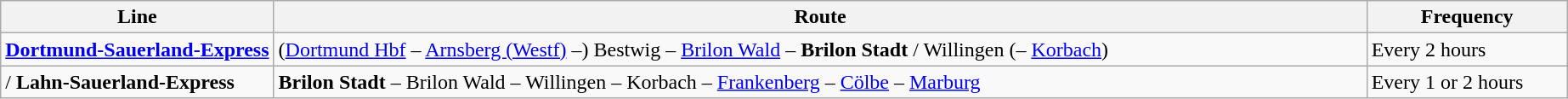<table class="wikitable">
<tr>
<th>Line</th>
<th width="850">Route</th>
<th width="150">Frequency</th>
</tr>
<tr>
<td> <strong><a href='#'>Dortmund-Sauerland-Express</a></strong></td>
<td>(<a href='#'>Dortmund Hbf</a> – <a href='#'>Arnsberg (Westf)</a> –) Bestwig – <a href='#'>Brilon Wald</a> – <strong>Brilon Stadt</strong> / Willingen (– <a href='#'>Korbach</a>)</td>
<td>Every 2 hours</td>
</tr>
<tr>
<td>/ <strong>Lahn-Sauerland-Express</strong></td>
<td><strong>Brilon Stadt</strong> – Brilon Wald – Willingen – Korbach – <a href='#'>Frankenberg</a> – <a href='#'>Cölbe</a> – <a href='#'>Marburg</a></td>
<td>Every 1 or 2 hours</td>
</tr>
</table>
